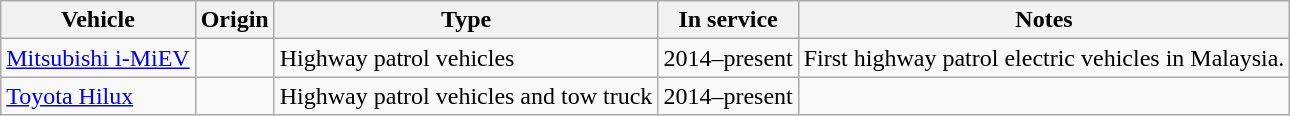<table class=wikitable>
<tr>
<th style=text-align:center>Vehicle</th>
<th style=text-align:center>Origin</th>
<th style=text-align:center>Type</th>
<th style=text-align:center>In service</th>
<th style=text-align:center>Notes</th>
</tr>
<tr>
<td><a href='#'>Mitsubishi i-MiEV</a></td>
<td></td>
<td>Highway patrol vehicles</td>
<td>2014–present</td>
<td>First highway patrol electric vehicles in Malaysia.</td>
</tr>
<tr>
<td><a href='#'>Toyota Hilux</a></td>
<td></td>
<td>Highway patrol vehicles and tow truck</td>
<td>2014–present</td>
<td></td>
</tr>
</table>
